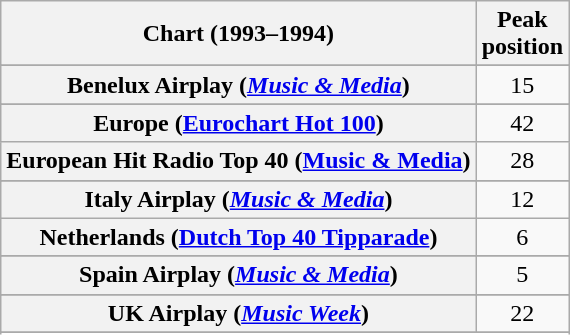<table class="wikitable sortable plainrowheaders" style="text-align:center">
<tr>
<th>Chart (1993–1994)</th>
<th>Peak<br>position</th>
</tr>
<tr>
</tr>
<tr>
</tr>
<tr>
<th scope="row">Benelux Airplay (<em><a href='#'>Music & Media</a></em>)</th>
<td>15</td>
</tr>
<tr>
</tr>
<tr>
<th scope="row">Europe (<a href='#'>Eurochart Hot 100</a>)</th>
<td>42</td>
</tr>
<tr>
<th scope="row">European Hit Radio Top 40 (<a href='#'>Music & Media</a>)</th>
<td>28</td>
</tr>
<tr>
</tr>
<tr>
<th scope="row">Italy Airplay (<em><a href='#'>Music & Media</a></em>)</th>
<td>12</td>
</tr>
<tr>
<th scope="row">Netherlands (<a href='#'>Dutch Top 40 Tipparade</a>)</th>
<td>6</td>
</tr>
<tr>
</tr>
<tr>
</tr>
<tr>
<th scope="row">Spain Airplay (<em><a href='#'>Music & Media</a></em>)</th>
<td>5</td>
</tr>
<tr>
</tr>
<tr>
<th scope="row">UK Airplay (<em><a href='#'>Music Week</a></em>)</th>
<td>22</td>
</tr>
<tr>
</tr>
<tr>
</tr>
<tr>
</tr>
<tr>
</tr>
</table>
